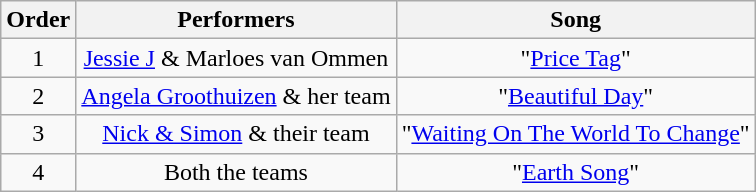<table class="wikitable" style="text-align: center; width: auto;">
<tr>
<th>Order</th>
<th>Performers</th>
<th>Song</th>
</tr>
<tr>
<td>1</td>
<td><a href='#'>Jessie J</a> & Marloes van Ommen</td>
<td>"<a href='#'>Price Tag</a>"</td>
</tr>
<tr>
<td>2</td>
<td><a href='#'>Angela Groothuizen</a> & her team</td>
<td>"<a href='#'>Beautiful Day</a>"</td>
</tr>
<tr>
<td>3</td>
<td><a href='#'>Nick & Simon</a> & their team</td>
<td>"<a href='#'>Waiting On The World To Change</a>"</td>
</tr>
<tr>
<td>4</td>
<td>Both the teams</td>
<td>"<a href='#'>Earth Song</a>"</td>
</tr>
</table>
